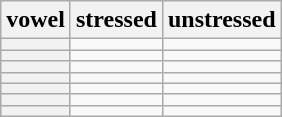<table class="wikitable">
<tr>
<th>vowel</th>
<th>stressed</th>
<th>unstressed</th>
</tr>
<tr>
<th></th>
<td></td>
<td></td>
</tr>
<tr>
<th></th>
<td></td>
<td></td>
</tr>
<tr>
<th></th>
<td></td>
<td></td>
</tr>
<tr>
<th></th>
<td></td>
<td></td>
</tr>
<tr>
<th></th>
<td></td>
<td></td>
</tr>
<tr>
<th></th>
<td></td>
<td></td>
</tr>
<tr>
<th></th>
<td></td>
<td></td>
</tr>
</table>
